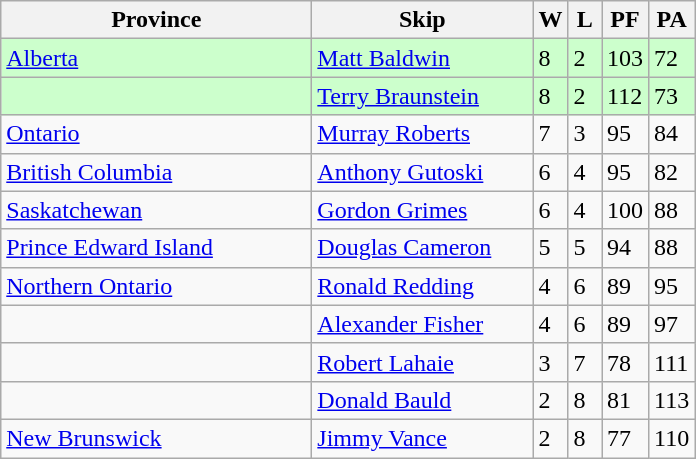<table class="wikitable">
<tr>
<th bgcolor="#efefef" width="200">Province</th>
<th bgcolor="#efefef" width="140">Skip</th>
<th bgcolor="#efefef" width="15">W</th>
<th bgcolor="#efefef" width="15">L</th>
<th bgcolor="#efefef" width="15">PF</th>
<th bgcolor="#efefef" width="15">PA</th>
</tr>
<tr bgcolor=#ccffcc>
<td><a href='#'>Alberta</a></td>
<td><a href='#'>Matt Baldwin</a></td>
<td>8</td>
<td>2</td>
<td>103</td>
<td>72</td>
</tr>
<tr bgcolor=#ccffcc>
<td></td>
<td><a href='#'>Terry Braunstein</a></td>
<td>8</td>
<td>2</td>
<td>112</td>
<td>73</td>
</tr>
<tr>
<td><a href='#'>Ontario</a></td>
<td><a href='#'>Murray Roberts</a></td>
<td>7</td>
<td>3</td>
<td>95</td>
<td>84</td>
</tr>
<tr>
<td><a href='#'>British Columbia</a></td>
<td><a href='#'>Anthony Gutoski</a></td>
<td>6</td>
<td>4</td>
<td>95</td>
<td>82</td>
</tr>
<tr>
<td><a href='#'>Saskatchewan</a></td>
<td><a href='#'>Gordon Grimes</a></td>
<td>6</td>
<td>4</td>
<td>100</td>
<td>88</td>
</tr>
<tr>
<td><a href='#'>Prince Edward Island</a></td>
<td><a href='#'>Douglas Cameron</a></td>
<td>5</td>
<td>5</td>
<td>94</td>
<td>88</td>
</tr>
<tr>
<td><a href='#'>Northern Ontario</a></td>
<td><a href='#'>Ronald Redding</a></td>
<td>4</td>
<td>6</td>
<td>89</td>
<td>95</td>
</tr>
<tr>
<td></td>
<td><a href='#'>Alexander Fisher</a></td>
<td>4</td>
<td>6</td>
<td>89</td>
<td>97</td>
</tr>
<tr>
<td></td>
<td><a href='#'>Robert Lahaie</a></td>
<td>3</td>
<td>7</td>
<td>78</td>
<td>111</td>
</tr>
<tr>
<td></td>
<td><a href='#'>Donald Bauld</a></td>
<td>2</td>
<td>8</td>
<td>81</td>
<td>113</td>
</tr>
<tr>
<td><a href='#'>New Brunswick</a></td>
<td><a href='#'>Jimmy Vance</a></td>
<td>2</td>
<td>8</td>
<td>77</td>
<td>110</td>
</tr>
</table>
